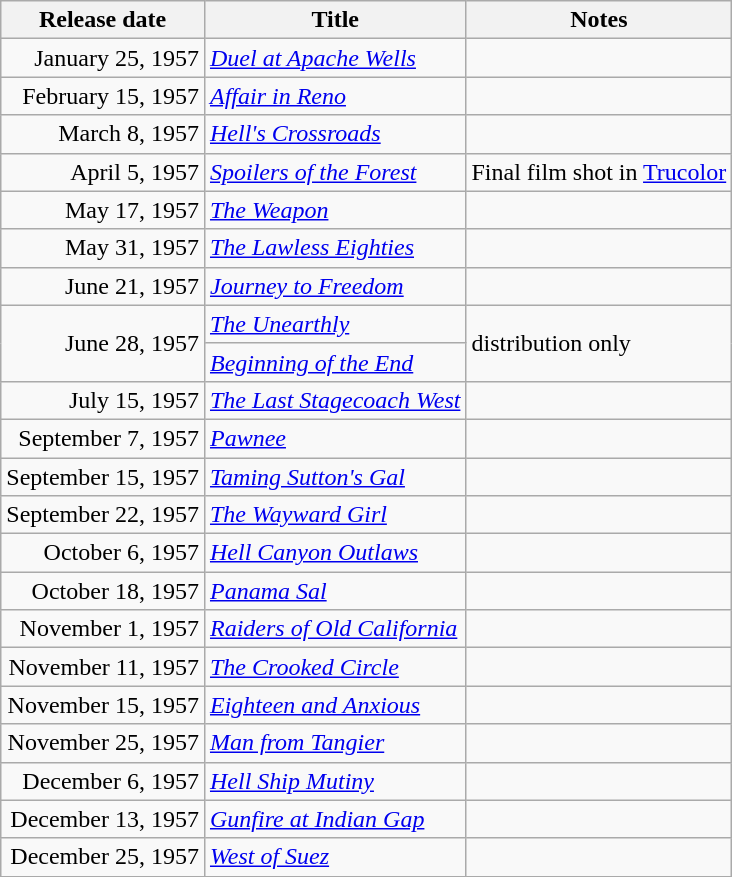<table class="wikitable sortable">
<tr>
<th>Release date</th>
<th>Title</th>
<th>Notes</th>
</tr>
<tr>
<td align="right">January 25, 1957</td>
<td><em><a href='#'>Duel at Apache Wells</a></em></td>
<td></td>
</tr>
<tr>
<td align="right">February 15, 1957</td>
<td><em><a href='#'>Affair in Reno</a></em></td>
<td></td>
</tr>
<tr>
<td align="right">March 8, 1957</td>
<td><em><a href='#'>Hell's Crossroads</a></em></td>
<td></td>
</tr>
<tr>
<td align="right">April 5, 1957</td>
<td><em><a href='#'>Spoilers of the Forest</a></em></td>
<td>Final film shot in <a href='#'>Trucolor</a></td>
</tr>
<tr>
<td align="right">May 17, 1957</td>
<td><em><a href='#'>The Weapon</a></em></td>
<td></td>
</tr>
<tr>
<td align="right">May 31, 1957</td>
<td><em><a href='#'>The Lawless Eighties</a></em></td>
<td></td>
</tr>
<tr>
<td align="right">June 21, 1957</td>
<td><em><a href='#'>Journey to Freedom</a></em></td>
<td></td>
</tr>
<tr>
<td align="right" rowspan="2">June 28, 1957</td>
<td><em><a href='#'>The Unearthly</a></em></td>
<td rowspan="2">distribution only</td>
</tr>
<tr>
<td><em><a href='#'>Beginning of the End</a></em></td>
</tr>
<tr>
<td align="right">July 15, 1957</td>
<td><em><a href='#'>The Last Stagecoach West</a></em></td>
<td></td>
</tr>
<tr>
<td align="right">September 7, 1957</td>
<td><em><a href='#'>Pawnee</a></em></td>
<td></td>
</tr>
<tr>
<td align="right">September 15, 1957</td>
<td><em><a href='#'>Taming Sutton's Gal</a></em></td>
<td></td>
</tr>
<tr>
<td align="right">September 22, 1957</td>
<td><em><a href='#'>The Wayward Girl</a></em></td>
<td></td>
</tr>
<tr>
<td align="right">October 6, 1957</td>
<td><em><a href='#'>Hell Canyon Outlaws</a></em></td>
<td></td>
</tr>
<tr>
<td align="right">October 18, 1957</td>
<td><em><a href='#'>Panama Sal</a></em></td>
<td></td>
</tr>
<tr>
<td align="right">November 1, 1957</td>
<td><em><a href='#'>Raiders of Old California</a></em></td>
<td></td>
</tr>
<tr>
<td align="right">November 11, 1957</td>
<td><em><a href='#'>The Crooked Circle</a></em></td>
<td></td>
</tr>
<tr>
<td align="right">November 15, 1957</td>
<td><em><a href='#'>Eighteen and Anxious</a></em></td>
<td></td>
</tr>
<tr>
<td align="right">November 25, 1957</td>
<td><em><a href='#'>Man from Tangier</a></em></td>
<td></td>
</tr>
<tr>
<td align="right">December 6, 1957</td>
<td><em><a href='#'>Hell Ship Mutiny</a></em></td>
<td></td>
</tr>
<tr>
<td align="right">December 13, 1957</td>
<td><em><a href='#'>Gunfire at Indian Gap</a></em></td>
<td></td>
</tr>
<tr>
<td align="right">December 25, 1957</td>
<td><em><a href='#'>West of Suez</a></em></td>
<td></td>
</tr>
<tr>
</tr>
</table>
